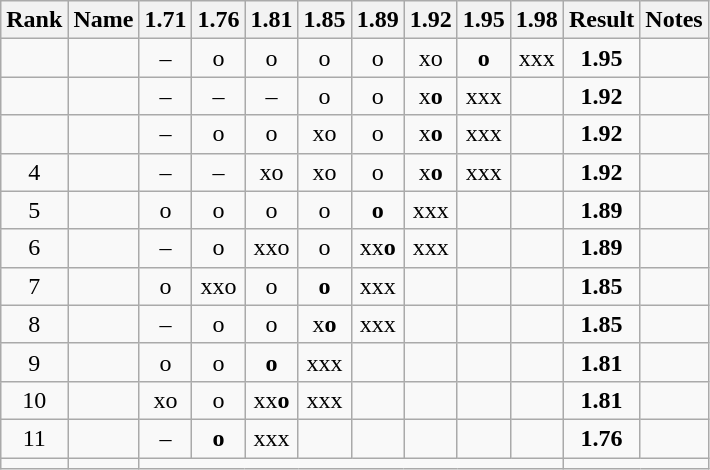<table class="wikitable sortable" style="text-align:center">
<tr>
<th>Rank</th>
<th>Name</th>
<th class="unsortable">1.71</th>
<th class="unsortable">1.76</th>
<th class="unsortable">1.81</th>
<th class="unsortable">1.85</th>
<th class="unsortable">1.89</th>
<th class="unsortable">1.92</th>
<th class="unsortable">1.95</th>
<th class="unsortable">1.98</th>
<th>Result</th>
<th>Notes</th>
</tr>
<tr>
<td></td>
<td align="left"></td>
<td>–</td>
<td>o</td>
<td>o</td>
<td>o</td>
<td>o</td>
<td>xo</td>
<td><strong>o</strong></td>
<td>xxx</td>
<td><strong>1.95</strong></td>
<td></td>
</tr>
<tr>
<td></td>
<td align="left"></td>
<td>–</td>
<td>–</td>
<td>–</td>
<td>o</td>
<td>o</td>
<td>x<strong>o</strong></td>
<td>xxx</td>
<td></td>
<td><strong>1.92</strong></td>
<td></td>
</tr>
<tr>
<td></td>
<td align="left"></td>
<td>–</td>
<td>o</td>
<td>o</td>
<td>xo</td>
<td>o</td>
<td>x<strong>o</strong></td>
<td>xxx</td>
<td></td>
<td><strong>1.92</strong></td>
<td></td>
</tr>
<tr>
<td>4</td>
<td align="left"></td>
<td>–</td>
<td>–</td>
<td>xo</td>
<td>xo</td>
<td>o</td>
<td>x<strong>o</strong></td>
<td>xxx</td>
<td></td>
<td><strong>1.92</strong></td>
<td></td>
</tr>
<tr>
<td>5</td>
<td align="left"></td>
<td>o</td>
<td>o</td>
<td>o</td>
<td>o</td>
<td><strong>o</strong></td>
<td>xxx</td>
<td></td>
<td></td>
<td><strong>1.89</strong></td>
<td></td>
</tr>
<tr>
<td>6</td>
<td align="left"></td>
<td>–</td>
<td>o</td>
<td>xxo</td>
<td>o</td>
<td>xx<strong>o</strong></td>
<td>xxx</td>
<td></td>
<td></td>
<td><strong>1.89</strong></td>
<td></td>
</tr>
<tr>
<td>7</td>
<td align="left"></td>
<td>o</td>
<td>xxo</td>
<td>o</td>
<td><strong>o</strong></td>
<td>xxx</td>
<td></td>
<td></td>
<td></td>
<td><strong>1.85</strong></td>
<td></td>
</tr>
<tr>
<td>8</td>
<td align="left"></td>
<td>–</td>
<td>o</td>
<td>o</td>
<td>x<strong>o</strong></td>
<td>xxx</td>
<td></td>
<td></td>
<td></td>
<td><strong>1.85</strong></td>
<td></td>
</tr>
<tr>
<td>9</td>
<td align="left"></td>
<td>o</td>
<td>o</td>
<td><strong>o</strong></td>
<td>xxx</td>
<td></td>
<td></td>
<td></td>
<td></td>
<td><strong>1.81</strong></td>
<td></td>
</tr>
<tr>
<td>10</td>
<td align="left"></td>
<td>xo</td>
<td>o</td>
<td>xx<strong>o</strong></td>
<td>xxx</td>
<td></td>
<td></td>
<td></td>
<td></td>
<td><strong>1.81</strong></td>
<td></td>
</tr>
<tr>
<td>11</td>
<td align="left"></td>
<td>–</td>
<td><strong>o</strong></td>
<td>xxx</td>
<td></td>
<td></td>
<td></td>
<td></td>
<td></td>
<td><strong>1.76</strong></td>
<td></td>
</tr>
<tr>
<td></td>
<td align="left"></td>
<td colspan=8></td>
</tr>
</table>
